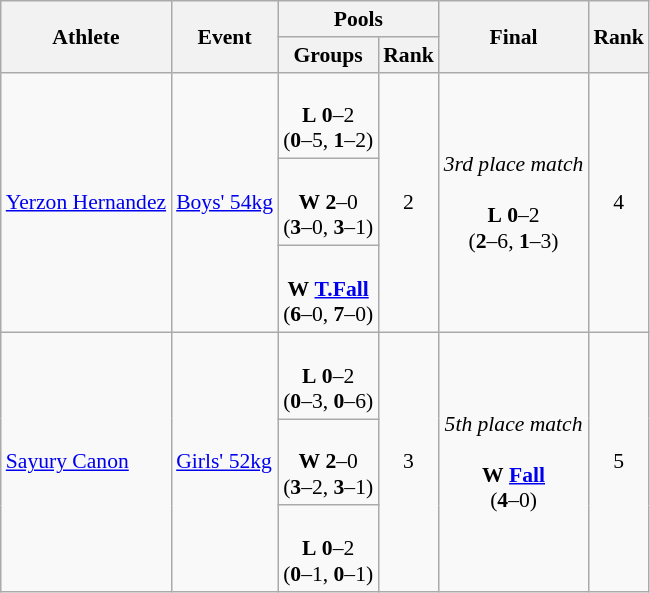<table class="wikitable" style="text-align:left; font-size:90%">
<tr>
<th rowspan="2">Athlete</th>
<th rowspan="2">Event</th>
<th colspan="2">Pools</th>
<th rowspan="2">Final</th>
<th rowspan="2">Rank</th>
</tr>
<tr>
<th>Groups</th>
<th>Rank</th>
</tr>
<tr>
<td rowspan="3"><a href='#'>Yerzon Hernandez</a></td>
<td rowspan="3"><a href='#'>Boys' 54kg</a></td>
<td align=center><br><strong>L</strong> <strong>0</strong>–2<br>(<strong>0</strong>–5, <strong>1</strong>–2)</td>
<td rowspan="3" align=center>2</td>
<td align=center rowspan=3><em>3rd place match</em><br><br><strong>L</strong> <strong>0</strong>–2<br>(<strong>2</strong>–6, <strong>1</strong>–3)</td>
<td rowspan="3" align="center">4</td>
</tr>
<tr>
<td align=center><br><strong>W</strong> <strong>2</strong>–0<br>(<strong>3</strong>–0, <strong>3</strong>–1)</td>
</tr>
<tr>
<td align=center><br><strong>W</strong> <strong><a href='#'>T.Fall</a></strong><br>(<strong>6</strong>–0, <strong>7</strong>–0)</td>
</tr>
<tr>
<td rowspan="3"><a href='#'>Sayury Canon</a></td>
<td rowspan="3"><a href='#'>Girls' 52kg</a></td>
<td align=center><br><strong>L</strong> <strong>0</strong>–2<br>(<strong>0</strong>–3, <strong>0</strong>–6)</td>
<td rowspan="3" align=center>3</td>
<td align=center rowspan=3><em>5th place match</em><br><br><strong>W</strong> <strong><a href='#'>Fall</a></strong><br>(<strong>4</strong>–0)</td>
<td rowspan="3" align="center">5</td>
</tr>
<tr>
<td align=center><br><strong>W</strong> <strong>2</strong>–0<br>(<strong>3</strong>–2, <strong>3</strong>–1)</td>
</tr>
<tr>
<td align=center><br><strong>L</strong> <strong>0</strong>–2<br>(<strong>0</strong>–1, <strong>0</strong>–1)</td>
</tr>
</table>
